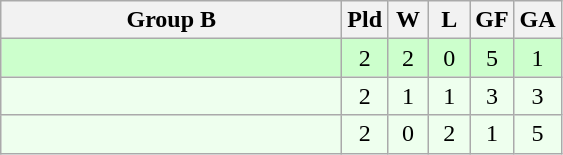<table class=wikitable style="text-align:center">
<tr>
<th width=220>Group B</th>
<th width=20>Pld</th>
<th width=20>W</th>
<th width=20>L</th>
<th width=20>GF</th>
<th width=20>GA</th>
</tr>
<tr bgcolor=ccffcc>
<td align=left></td>
<td>2</td>
<td>2</td>
<td>0</td>
<td>5</td>
<td>1</td>
</tr>
<tr bgcolor=eeffee>
<td align=left></td>
<td>2</td>
<td>1</td>
<td>1</td>
<td>3</td>
<td>3</td>
</tr>
<tr bgcolor=eeffee>
<td align=left></td>
<td>2</td>
<td>0</td>
<td>2</td>
<td>1</td>
<td>5</td>
</tr>
</table>
